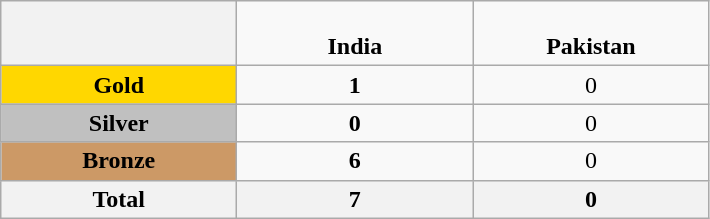<table class="wikitable" style="text-align:center">
<tr>
<th style="width:150px;"></th>
<td style="width:150px;" style="background-color:#0044AA"><span><br><strong>India</strong></span></td>
<td style="width:150px;"style="background-color:green"><span><br><strong>Pakistan</strong></span></td>
</tr>
<tr>
<td style="background:gold"><strong>Gold</strong></td>
<td><strong>1</strong></td>
<td>0</td>
</tr>
<tr>
<td style="background:silver"><strong>Silver</strong></td>
<td><strong>0</strong></td>
<td>0</td>
</tr>
<tr>
<td style="background:#cc9966"><strong>Bronze</strong></td>
<td><strong>6</strong></td>
<td>0</td>
</tr>
<tr>
<th>Total</th>
<th><strong>7</strong></th>
<th>0</th>
</tr>
</table>
